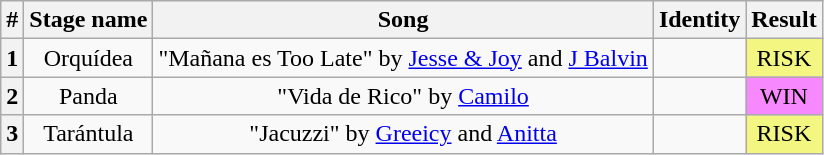<table class="wikitable plainrowheaders" style="text-align: center">
<tr>
<th>#</th>
<th>Stage name</th>
<th>Song</th>
<th>Identity</th>
<th>Result</th>
</tr>
<tr>
<th>1</th>
<td>Orquídea</td>
<td>"Mañana es Too Late" by <a href='#'>Jesse & Joy</a> and <a href='#'>J Balvin</a></td>
<td></td>
<td bgcolor=#F3F781>RISK</td>
</tr>
<tr>
<th>2</th>
<td>Panda</td>
<td>"Vida de Rico" by <a href='#'>Camilo</a></td>
<td></td>
<td bgcolor=#F888FD>WIN</td>
</tr>
<tr>
<th>3</th>
<td>Tarántula</td>
<td>"Jacuzzi" by <a href='#'>Greeicy</a> and <a href='#'>Anitta</a></td>
<td></td>
<td bgcolor=#F3F781>RISK</td>
</tr>
</table>
